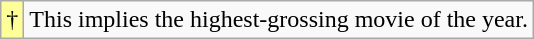<table class="wikitable">
<tr>
<td style="background-color:#FFFF99">†</td>
<td>This implies the highest-grossing movie of the year.</td>
</tr>
</table>
